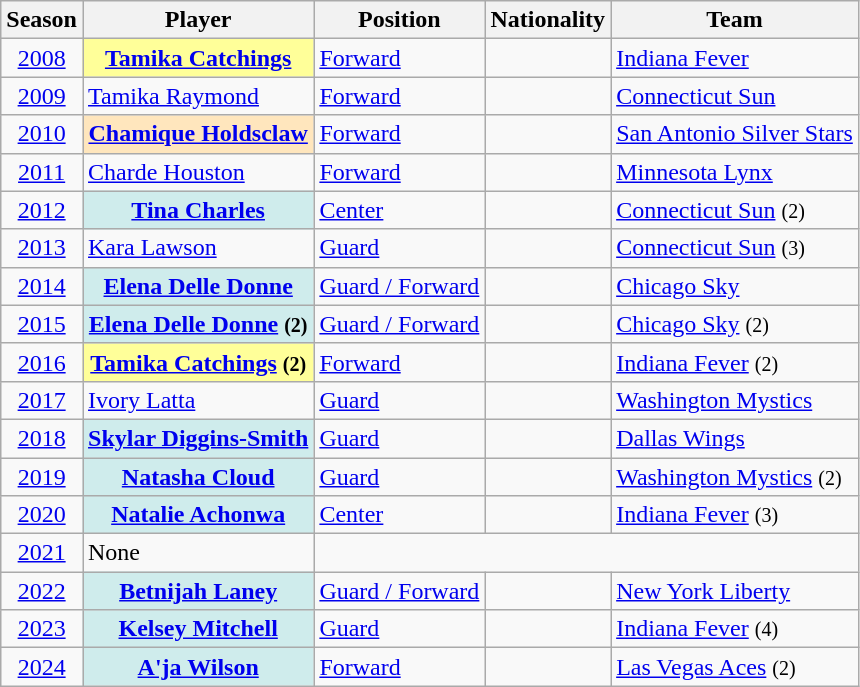<table class="wikitable plainrowheaders sortable" summary="Season (sortable), Player (sortable), Position (sortable), Nationality (sortable) and Team (sortable)">
<tr>
<th scope="col">Season</th>
<th scope="col">Player</th>
<th scope="col">Position</th>
<th scope="col">Nationality</th>
<th scope="col">Team</th>
</tr>
<tr>
<td style="text-align: center"><a href='#'>2008</a></td>
<th scope="row" style="background-color:#FFFF99"><a href='#'>Tamika Catchings</a></th>
<td><a href='#'>Forward</a></td>
<td></td>
<td><a href='#'>Indiana Fever</a></td>
</tr>
<tr>
<td style="text-align: center"><a href='#'>2009</a></td>
<td><a href='#'>Tamika Raymond</a></td>
<td><a href='#'>Forward</a></td>
<td></td>
<td><a href='#'>Connecticut Sun</a></td>
</tr>
<tr>
<td style="text-align: center"><a href='#'>2010</a></td>
<th scope="row" style="background-color:#FFE6BD"><a href='#'>Chamique Holdsclaw</a></th>
<td><a href='#'>Forward</a></td>
<td></td>
<td><a href='#'>San Antonio Silver Stars</a></td>
</tr>
<tr>
<td style="text-align: center"><a href='#'>2011</a></td>
<td><a href='#'>Charde Houston</a></td>
<td><a href='#'>Forward</a></td>
<td></td>
<td><a href='#'>Minnesota Lynx</a></td>
</tr>
<tr>
<td style="text-align: center"><a href='#'>2012</a></td>
<th scope="row" style="background-color:#CFECEC"><a href='#'>Tina Charles</a></th>
<td><a href='#'>Center</a></td>
<td></td>
<td><a href='#'>Connecticut Sun</a> <small> (2) </small></td>
</tr>
<tr>
<td style="text-align: center"><a href='#'>2013</a></td>
<td><a href='#'>Kara Lawson</a></td>
<td><a href='#'>Guard</a></td>
<td></td>
<td><a href='#'>Connecticut Sun</a> <small> (3) </small></td>
</tr>
<tr>
<td style="text-align: center"><a href='#'>2014</a></td>
<th scope="row" style="background-color:#CFECEC"><a href='#'>Elena Delle Donne</a></th>
<td><a href='#'>Guard / Forward</a></td>
<td></td>
<td><a href='#'>Chicago Sky</a></td>
</tr>
<tr>
<td style="text-align: center"><a href='#'>2015</a></td>
<th scope="row" style="background-color:#CFECEC"><a href='#'>Elena Delle Donne</a> <small> (2) </small></th>
<td><a href='#'>Guard / Forward</a></td>
<td></td>
<td><a href='#'>Chicago Sky</a> <small> (2) </small></td>
</tr>
<tr>
<td style="text-align: center"><a href='#'>2016</a></td>
<th scope="row" style="background-color:#FFFF99"><a href='#'>Tamika Catchings</a> <small> (2) </small></th>
<td><a href='#'>Forward</a></td>
<td></td>
<td><a href='#'>Indiana Fever</a> <small> (2) </small></td>
</tr>
<tr>
<td style="text-align: center"><a href='#'>2017</a></td>
<td><a href='#'>Ivory Latta</a></td>
<td><a href='#'>Guard</a></td>
<td></td>
<td><a href='#'>Washington Mystics</a></td>
</tr>
<tr>
<td style="text-align: center"><a href='#'>2018</a></td>
<th scope="row" style="background-color:#CFECEC"><a href='#'>Skylar Diggins-Smith</a></th>
<td><a href='#'>Guard</a></td>
<td></td>
<td><a href='#'>Dallas Wings</a></td>
</tr>
<tr>
<td style="text-align: center"><a href='#'>2019</a></td>
<th scope="row" style="background-color:#CFECEC"><a href='#'>Natasha Cloud</a></th>
<td><a href='#'>Guard</a></td>
<td></td>
<td><a href='#'>Washington Mystics</a> <small> (2) </small></td>
</tr>
<tr>
<td style="text-align: center"><a href='#'>2020</a></td>
<th scope="row" style="background-color:#CFECEC"><a href='#'>Natalie Achonwa</a></th>
<td><a href='#'>Center</a></td>
<td></td>
<td><a href='#'>Indiana Fever</a> <small> (3) </small></td>
</tr>
<tr>
<td style="text-align: center"><a href='#'>2021</a></td>
<td>None</td>
</tr>
<tr>
<td style="text-align: center"><a href='#'>2022</a></td>
<th scope="row" style="background-color:#CFECEC"><a href='#'>Betnijah Laney</a></th>
<td><a href='#'>Guard / Forward</a></td>
<td></td>
<td><a href='#'>New York Liberty</a></td>
</tr>
<tr>
<td style="text-align: center"><a href='#'>2023</a></td>
<th scope="row" style="background-color:#CFECEC"><a href='#'>Kelsey Mitchell</a></th>
<td><a href='#'>Guard</a></td>
<td></td>
<td><a href='#'>Indiana Fever</a> <small> (4) </small></td>
</tr>
<tr>
<td style="text-align: center"><a href='#'>2024</a></td>
<th scope="row" style="background-color:#CFECEC"><a href='#'>A'ja Wilson</a></th>
<td><a href='#'>Forward</a></td>
<td></td>
<td><a href='#'>Las Vegas Aces</a> <small>(2)</small></td>
</tr>
</table>
